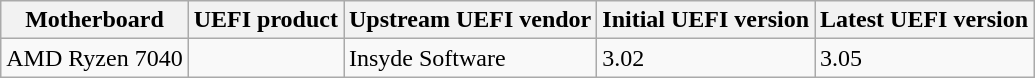<table class="wikitable mw-collapsible">
<tr>
<th>Motherboard</th>
<th>UEFI product</th>
<th>Upstream UEFI vendor</th>
<th>Initial UEFI version</th>
<th>Latest UEFI version</th>
</tr>
<tr>
<td>AMD Ryzen 7040</td>
<td></td>
<td>Insyde Software</td>
<td>3.02</td>
<td>3.05</td>
</tr>
</table>
